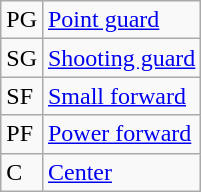<table class="wikitable">
<tr>
<td>PG</td>
<td><a href='#'>Point guard</a></td>
</tr>
<tr>
<td>SG</td>
<td><a href='#'>Shooting guard</a></td>
</tr>
<tr>
<td>SF</td>
<td><a href='#'>Small forward</a></td>
</tr>
<tr>
<td>PF</td>
<td><a href='#'>Power forward</a></td>
</tr>
<tr>
<td>C</td>
<td><a href='#'>Center</a></td>
</tr>
</table>
